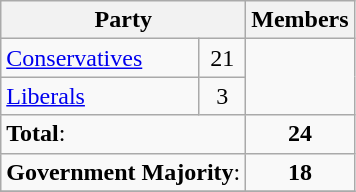<table class="wikitable">
<tr>
<th colspan="2">Party</th>
<th>Members</th>
</tr>
<tr>
<td><a href='#'>Conservatives</a></td>
<td align="center">21</td>
</tr>
<tr>
<td><a href='#'>Liberals</a></td>
<td align="center">3</td>
</tr>
<tr>
<td colspan = 2><strong>Total</strong>:</td>
<td align="center"><strong>24</strong></td>
</tr>
<tr>
<td colspan = 2><strong>Government Majority</strong>:</td>
<td align="center"><strong>18</strong></td>
</tr>
<tr>
</tr>
</table>
